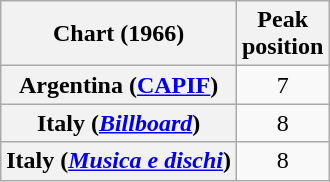<table class="wikitable plainrowheaders" style="text-align:center">
<tr>
<th scope="col">Chart (1966)</th>
<th scope="col">Peak<br>position</th>
</tr>
<tr>
<th scope="row">Argentina (<a href='#'>CAPIF</a>)</th>
<td>7</td>
</tr>
<tr>
<th scope="row">Italy (<em><a href='#'>Billboard</a></em>)</th>
<td>8</td>
</tr>
<tr>
<th scope="row">Italy (<em><a href='#'>Musica e dischi</a></em>)</th>
<td>8</td>
</tr>
</table>
